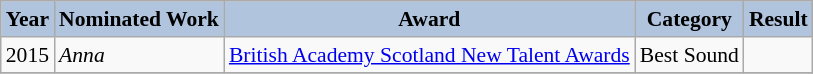<table class="wikitable" style="font-size:90%">
<tr style="text-align:center;">
<th style="background:#B0C4DE;">Year</th>
<th style="background:#B0C4DE;">Nominated Work</th>
<th style="background:#B0C4DE;">Award</th>
<th style="background:#B0C4DE;">Category</th>
<th style="background:#B0C4DE;">Result</th>
</tr>
<tr>
<td>2015</td>
<td><em>Anna</em></td>
<td><a href='#'>British Academy Scotland New Talent Awards</a></td>
<td>Best Sound</td>
<td></td>
</tr>
<tr>
</tr>
</table>
